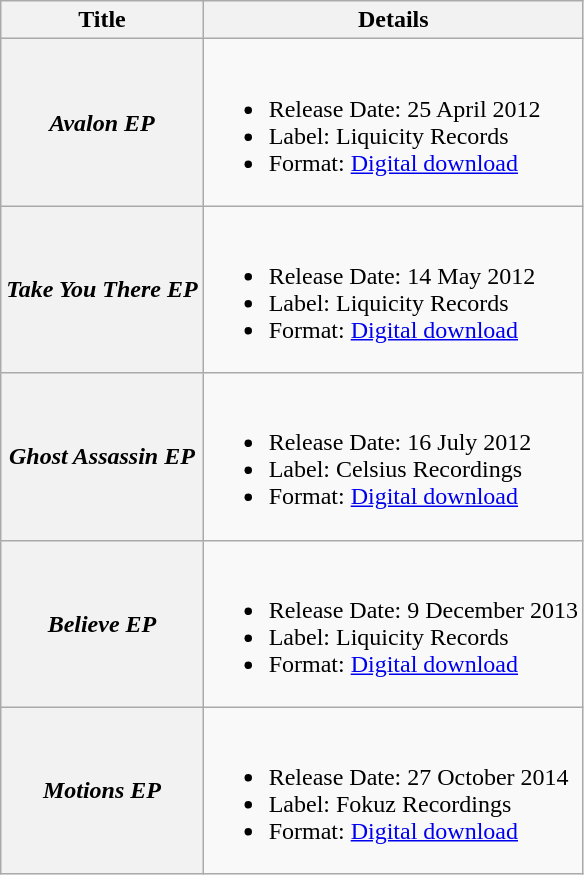<table class="wikitable plainrowheaders">
<tr>
<th>Title</th>
<th>Details</th>
</tr>
<tr>
<th scope="row"><em>Avalon EP</em></th>
<td><br><ul><li>Release Date: 25 April 2012</li><li>Label: Liquicity Records</li><li>Format: <a href='#'>Digital download</a></li></ul></td>
</tr>
<tr>
<th scope="row"><em>Take You There EP</em></th>
<td><br><ul><li>Release Date: 14 May 2012</li><li>Label: Liquicity Records</li><li>Format: <a href='#'>Digital download</a></li></ul></td>
</tr>
<tr>
<th scope="row"><em>Ghost Assassin EP</em></th>
<td><br><ul><li>Release Date: 16 July 2012</li><li>Label: Celsius Recordings</li><li>Format: <a href='#'>Digital download</a></li></ul></td>
</tr>
<tr>
<th scope="row"><em>Believe EP</em></th>
<td><br><ul><li>Release Date: 9 December 2013</li><li>Label: Liquicity Records</li><li>Format: <a href='#'>Digital download</a></li></ul></td>
</tr>
<tr>
<th scope="row"><em>Motions EP</em></th>
<td><br><ul><li>Release Date: 27 October 2014</li><li>Label: Fokuz Recordings</li><li>Format: <a href='#'>Digital download</a></li></ul></td>
</tr>
</table>
